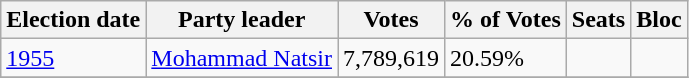<table class="wikitable">
<tr>
<th>Election date</th>
<th>Party leader</th>
<th>Votes</th>
<th>% of Votes</th>
<th>Seats</th>
<th>Bloc</th>
</tr>
<tr>
<td><a href='#'>1955</a></td>
<td><a href='#'>Mohammad Natsir</a></td>
<td>7,789,619</td>
<td>20.59%</td>
<td></td>
<td></td>
</tr>
<tr>
</tr>
</table>
